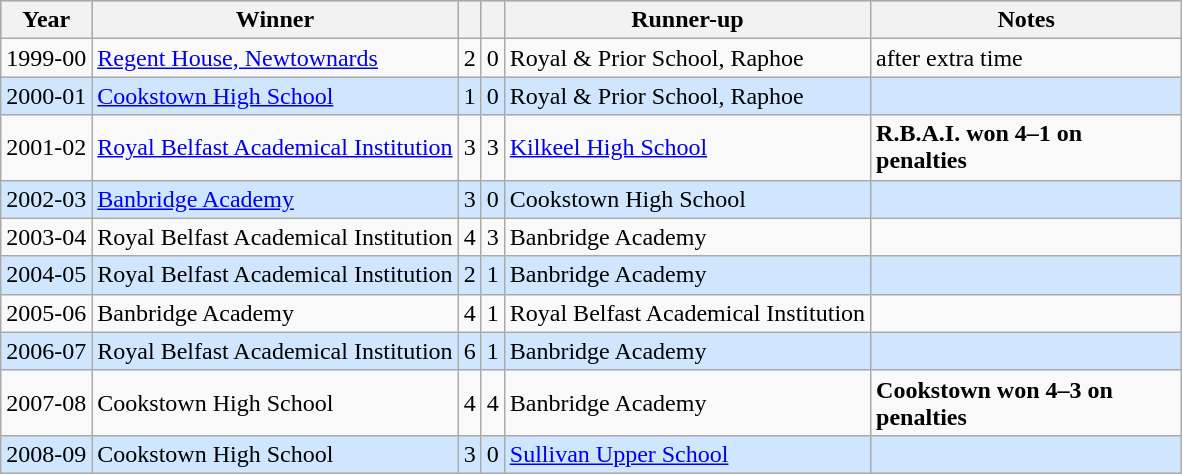<table class="wikitable">
<tr style="background:silver;">
<th>Year</th>
<th>Winner</th>
<th></th>
<th></th>
<th>Runner-up</th>
<th width="200">Notes</th>
</tr>
<tr>
<td align="center">1999-00</td>
<td><a href='#'>Regent House, Newtownards</a></td>
<td align="center">2</td>
<td align="center">0</td>
<td>Royal & Prior School, Raphoe</td>
<td>after extra time</td>
</tr>
<tr style="background: #D0E6FF;">
<td align="center">2000-01</td>
<td><a href='#'>Cookstown High School</a></td>
<td align="center">1</td>
<td align="center">0</td>
<td>Royal & Prior School, Raphoe</td>
<td></td>
</tr>
<tr>
<td align="center">2001-02</td>
<td><a href='#'>Royal Belfast Academical Institution</a></td>
<td align="center">3</td>
<td align="center">3</td>
<td><a href='#'>Kilkeel High School</a></td>
<td><strong>R.B.A.I. won 4–1 on penalties</strong></td>
</tr>
<tr style="background: #D0E6FF;">
<td align="center">2002-03</td>
<td><a href='#'>Banbridge Academy</a></td>
<td align="center">3</td>
<td align="center">0</td>
<td>Cookstown High School</td>
<td></td>
</tr>
<tr>
<td align="center">2003-04</td>
<td>Royal Belfast Academical Institution</td>
<td align="center">4</td>
<td align="center">3</td>
<td>Banbridge Academy</td>
<td></td>
</tr>
<tr style="background: #D0E6FF;">
<td align="center">2004-05</td>
<td>Royal Belfast Academical Institution</td>
<td align="center">2</td>
<td align="center">1</td>
<td>Banbridge Academy</td>
<td></td>
</tr>
<tr>
<td align="center">2005-06</td>
<td>Banbridge Academy</td>
<td align="center">4</td>
<td align="center">1</td>
<td>Royal Belfast Academical Institution</td>
<td></td>
</tr>
<tr style="background: #D0E6FF;">
<td align="center">2006-07</td>
<td>Royal Belfast Academical Institution</td>
<td align="center">6</td>
<td align="center">1</td>
<td>Banbridge Academy</td>
<td></td>
</tr>
<tr>
<td align="center">2007-08</td>
<td>Cookstown High School</td>
<td align="center">4</td>
<td align="center">4</td>
<td>Banbridge Academy</td>
<td><strong>Cookstown won 4–3 on penalties</strong></td>
</tr>
<tr style="background: #D0E6FF;">
<td align="center">2008-09</td>
<td>Cookstown High School</td>
<td align="center">3</td>
<td align="center">0</td>
<td><a href='#'>Sullivan Upper School</a></td>
<td></td>
</tr>
</table>
